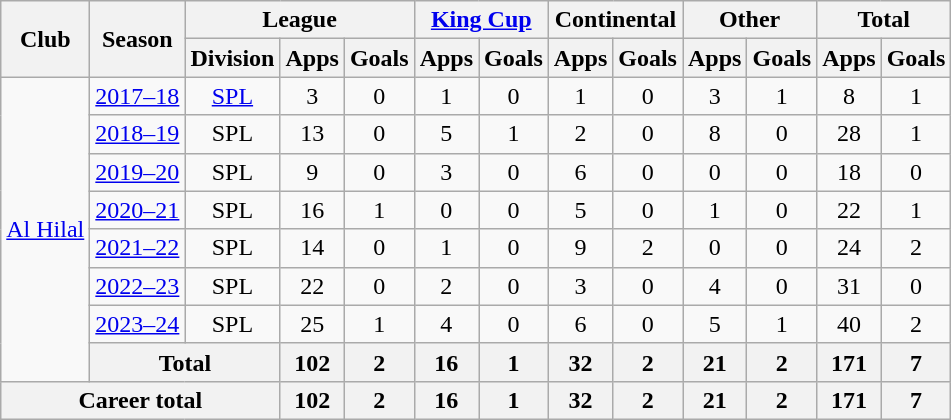<table class="wikitable" style="text-align: center">
<tr>
<th rowspan=2>Club</th>
<th rowspan=2>Season</th>
<th colspan=3>League</th>
<th colspan=2><a href='#'>King Cup</a></th>
<th colspan=2>Continental</th>
<th colspan=2>Other</th>
<th colspan=2>Total</th>
</tr>
<tr>
<th>Division</th>
<th>Apps</th>
<th>Goals</th>
<th>Apps</th>
<th>Goals</th>
<th>Apps</th>
<th>Goals</th>
<th>Apps</th>
<th>Goals</th>
<th>Apps</th>
<th>Goals</th>
</tr>
<tr>
<td rowspan=8><a href='#'>Al Hilal</a></td>
<td><a href='#'>2017–18</a></td>
<td><a href='#'>SPL</a></td>
<td>3</td>
<td>0</td>
<td>1</td>
<td>0</td>
<td>1</td>
<td>0</td>
<td>3</td>
<td>1</td>
<td>8</td>
<td>1</td>
</tr>
<tr>
<td><a href='#'>2018–19</a></td>
<td>SPL</td>
<td>13</td>
<td>0</td>
<td>5</td>
<td>1</td>
<td>2</td>
<td>0</td>
<td>8</td>
<td>0</td>
<td>28</td>
<td>1</td>
</tr>
<tr>
<td><a href='#'>2019–20</a></td>
<td>SPL</td>
<td>9</td>
<td>0</td>
<td>3</td>
<td>0</td>
<td>6</td>
<td>0</td>
<td>0</td>
<td>0</td>
<td>18</td>
<td>0</td>
</tr>
<tr>
<td><a href='#'>2020–21</a></td>
<td>SPL</td>
<td>16</td>
<td>1</td>
<td>0</td>
<td>0</td>
<td>5</td>
<td>0</td>
<td>1</td>
<td>0</td>
<td>22</td>
<td>1</td>
</tr>
<tr>
<td><a href='#'>2021–22</a></td>
<td>SPL</td>
<td>14</td>
<td>0</td>
<td>1</td>
<td>0</td>
<td>9</td>
<td>2</td>
<td>0</td>
<td>0</td>
<td>24</td>
<td>2</td>
</tr>
<tr>
<td><a href='#'>2022–23</a></td>
<td>SPL</td>
<td>22</td>
<td>0</td>
<td>2</td>
<td>0</td>
<td>3</td>
<td>0</td>
<td>4</td>
<td>0</td>
<td>31</td>
<td>0</td>
</tr>
<tr>
<td><a href='#'>2023–24</a></td>
<td>SPL</td>
<td>25</td>
<td>1</td>
<td>4</td>
<td>0</td>
<td>6</td>
<td>0</td>
<td>5</td>
<td>1</td>
<td>40</td>
<td>2</td>
</tr>
<tr>
<th colspan="2">Total</th>
<th>102</th>
<th>2</th>
<th>16</th>
<th>1</th>
<th>32</th>
<th>2</th>
<th>21</th>
<th>2</th>
<th>171</th>
<th>7</th>
</tr>
<tr>
<th colspan="3">Career total</th>
<th>102</th>
<th>2</th>
<th>16</th>
<th>1</th>
<th>32</th>
<th>2</th>
<th>21</th>
<th>2</th>
<th>171</th>
<th>7</th>
</tr>
</table>
